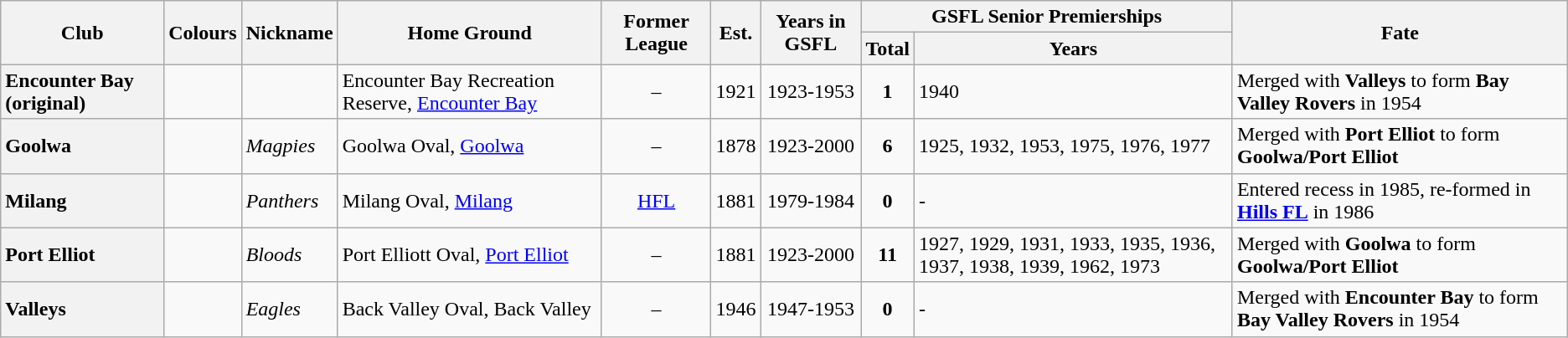<table class="wikitable sortable">
<tr>
<th rowspan="2">Club</th>
<th rowspan="2">Colours</th>
<th rowspan="2">Nickname</th>
<th rowspan="2">Home Ground</th>
<th rowspan="2">Former League</th>
<th rowspan="2">Est.</th>
<th rowspan="2">Years in GSFL</th>
<th colspan="2">GSFL Senior Premierships</th>
<th rowspan="2">Fate</th>
</tr>
<tr>
<th>Total</th>
<th>Years </th>
</tr>
<tr>
<th style="text-align:left">Encounter Bay (original)</th>
<td align="center"></td>
<td></td>
<td>Encounter Bay Recreation Reserve, <a href='#'>Encounter Bay</a></td>
<td align="center">–</td>
<td align="center">1921</td>
<td align="center">1923-1953</td>
<td align="center"><strong>1</strong></td>
<td>1940</td>
<td>Merged with <strong>Valleys</strong> to form <strong>Bay Valley Rovers</strong> in 1954</td>
</tr>
<tr>
<th style="text-align:left">Goolwa</th>
<td></td>
<td><em>Magpies</em></td>
<td>Goolwa Oval, <a href='#'>Goolwa</a></td>
<td align="center">–</td>
<td align="center">1878</td>
<td align="center">1923-2000</td>
<td align="center"><strong>6</strong></td>
<td>1925, 1932, 1953, 1975, 1976, 1977</td>
<td>Merged with <strong>Port Elliot</strong> to form <strong>Goolwa/Port Elliot</strong></td>
</tr>
<tr>
<th style="text-align:left">Milang</th>
<td></td>
<td><em>Panthers</em></td>
<td>Milang Oval, <a href='#'>Milang</a></td>
<td align="center"><a href='#'>HFL</a></td>
<td align="center">1881</td>
<td align="center">1979-1984</td>
<td align="center"><strong>0</strong></td>
<td>-</td>
<td>Entered recess in 1985, re-formed in <a href='#'><strong>Hills FL</strong></a> in 1986</td>
</tr>
<tr>
<th style="text-align:left">Port Elliot</th>
<td></td>
<td><em>Bloods</em></td>
<td>Port Elliott Oval, <a href='#'>Port Elliot</a></td>
<td align="center">–</td>
<td align="center">1881</td>
<td align="center">1923-2000</td>
<td align="center"><strong>11</strong></td>
<td>1927, 1929, 1931, 1933, 1935, 1936, 1937, 1938, 1939, 1962, 1973</td>
<td>Merged with <strong>Goolwa</strong> to form <strong>Goolwa/Port Elliot</strong></td>
</tr>
<tr>
<th style="text-align:left">Valleys</th>
<td></td>
<td><em>Eagles</em></td>
<td>Back Valley Oval, Back Valley</td>
<td align="center">–</td>
<td align="center">1946</td>
<td align="center">1947-1953</td>
<td align="center"><strong>0</strong></td>
<td>-</td>
<td>Merged with <strong>Encounter Bay</strong> to form <strong>Bay Valley Rovers</strong> in 1954</td>
</tr>
</table>
